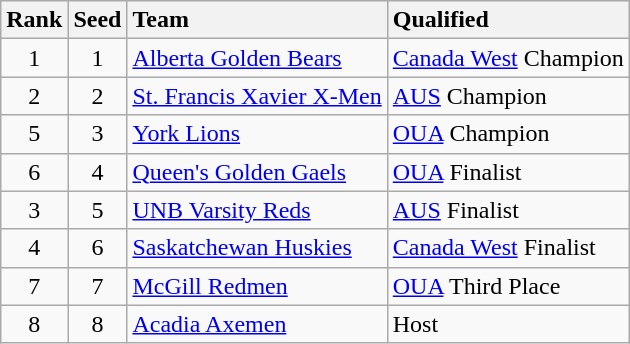<table class="wikitable sortable" style="text-align: center;">
<tr style="background:#efefef; text-align:center">
<th style="text-align:left">Rank</th>
<th style="text-align:left">Seed</th>
<th style="text-align:left">Team</th>
<th style="text-align:left">Qualified</th>
</tr>
<tr style="text-align:center">
<td style="text-align:center">1</td>
<td style="text-align:center">1</td>
<td style="text-align:left"><a href='#'>Alberta Golden Bears</a></td>
<td style="text-align:left"><a href='#'>Canada West</a> Champion</td>
</tr>
<tr align=cente>
<td style="text-align:center">2</td>
<td style="text-align:center">2</td>
<td style="text-align:left"><a href='#'>St. Francis Xavier X-Men</a></td>
<td style="text-align:left"><a href='#'>AUS</a> Champion</td>
</tr>
<tr style="text-align:center">
<td style="text-align:center">5</td>
<td style="text-align:center">3</td>
<td style="text-align:left"><a href='#'>York Lions</a></td>
<td style="text-align:left"><a href='#'>OUA</a> Champion</td>
</tr>
<tr style="text-align:center">
<td style="text-align:center">6</td>
<td style="text-align:center">4</td>
<td style="text-align:left"><a href='#'>Queen's Golden Gaels</a></td>
<td style="text-align:left"><a href='#'>OUA</a> Finalist</td>
</tr>
<tr style="text-align:center">
<td style="text-align:center">3</td>
<td style="text-align:center">5</td>
<td style="text-align:left"><a href='#'>UNB Varsity Reds</a></td>
<td style="text-align:left"><a href='#'>AUS</a> Finalist</td>
</tr>
<tr style="text-align:center">
<td style="text-align:center">4</td>
<td style="text-align:center">6</td>
<td style="text-align:left"><a href='#'>Saskatchewan Huskies</a></td>
<td style="text-align:left"><a href='#'>Canada West</a> Finalist</td>
</tr>
<tr style="text-align:center">
<td style="text-align:center">7</td>
<td style="text-align:center">7</td>
<td style="text-align:left"><a href='#'>McGill Redmen</a></td>
<td style="text-align:left"><a href='#'>OUA</a> Third Place</td>
</tr>
<tr style="text-align:center">
<td style="text-align:center">8</td>
<td style="text-align:center">8</td>
<td style="text-align:left"><a href='#'>Acadia Axemen</a></td>
<td style="text-align:left">Host</td>
</tr>
</table>
